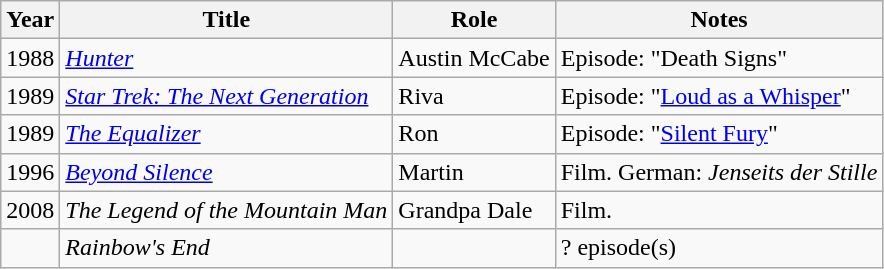<table class="wikitable sortable">
<tr>
<th>Year</th>
<th>Title</th>
<th>Role</th>
<th>Notes</th>
</tr>
<tr>
<td>1988</td>
<td><em><a href='#'>Hunter</a></em></td>
<td>Austin McCabe</td>
<td>Episode: "Death Signs" </td>
</tr>
<tr>
<td>1989</td>
<td><em><a href='#'>Star Trek: The Next Generation</a></em></td>
<td>Riva</td>
<td>Episode: "<a href='#'>Loud as a Whisper</a>" </td>
</tr>
<tr>
<td>1989</td>
<td><em><a href='#'>The Equalizer</a></em></td>
<td>Ron</td>
<td>Episode: "<a href='#'>Silent Fury</a>" </td>
</tr>
<tr>
<td>1996</td>
<td><em><a href='#'>Beyond Silence</a></em></td>
<td>Martin</td>
<td>Film. German: <em>Jenseits der Stille</em></td>
</tr>
<tr>
<td>2008</td>
<td><em>The Legend of the Mountain Man</em></td>
<td>Grandpa Dale</td>
<td>Film.</td>
</tr>
<tr>
<td></td>
<td><em>Rainbow's End</em></td>
<td></td>
<td>? episode(s) </td>
</tr>
</table>
